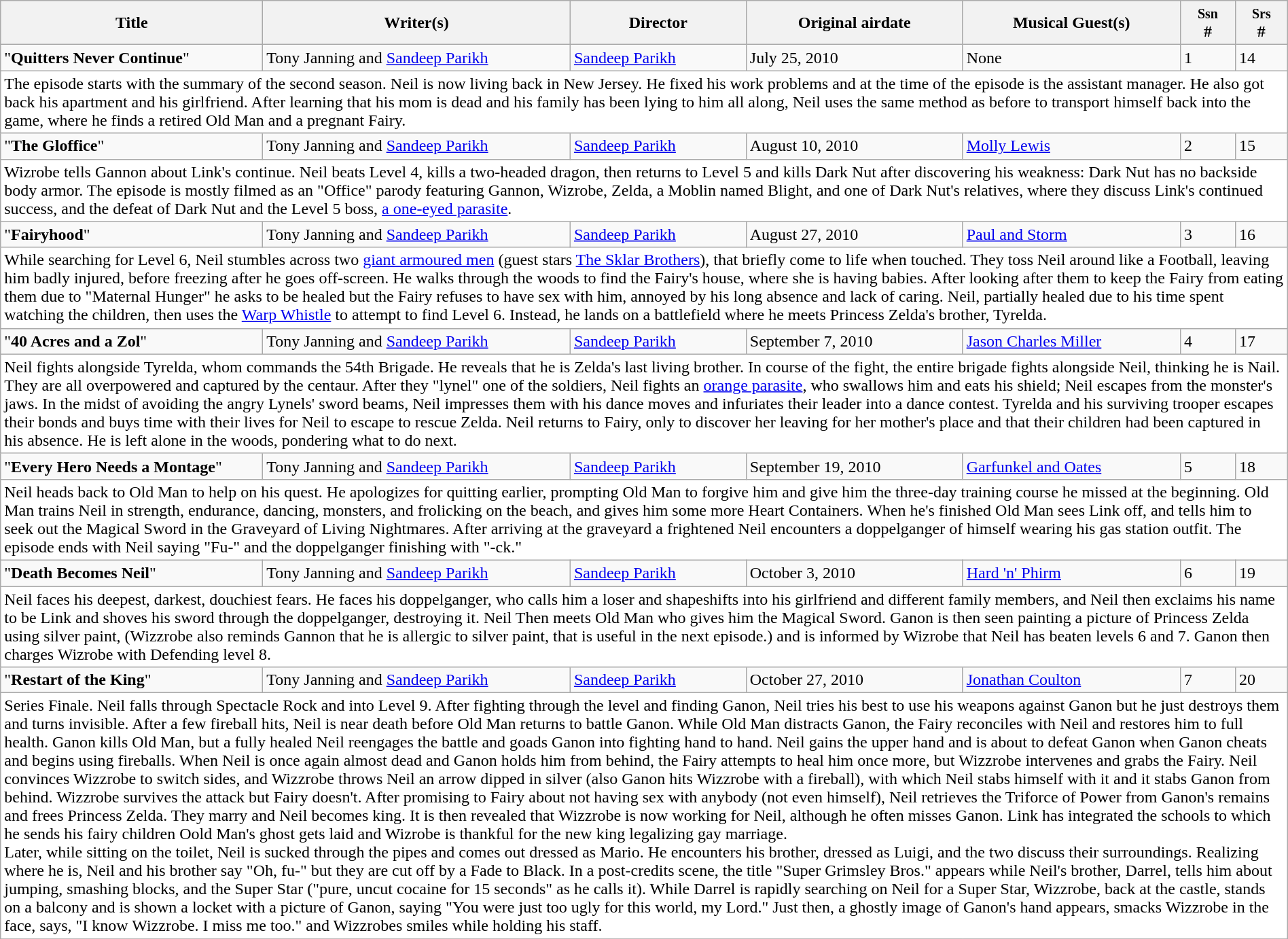<table class="wikitable" width="100%">
<tr>
<th width="250">Title</th>
<th align="center">Writer(s)</th>
<th align="center">Director</th>
<th align="center">Original airdate</th>
<th align="center">Musical Guest(s)</th>
<th align="center"><small>Ssn</small><br>#</th>
<th align="center"><small>Srs</small><br>#</th>
</tr>
<tr>
<td>"<strong>Quitters Never Continue</strong>"</td>
<td>Tony Janning and <a href='#'>Sandeep Parikh</a></td>
<td><a href='#'>Sandeep Parikh</a></td>
<td>July 25, 2010</td>
<td>None</td>
<td>1</td>
<td>14</td>
</tr>
<tr>
<td colspan="7" bgcolor="FFFFFF">The episode starts with the summary of the second season. Neil is now living back in New Jersey. He fixed his work problems and at the time of the episode is the assistant manager. He also got back his apartment and his girlfriend. After learning that his mom is dead and his family has been lying to him all along, Neil uses the same method as before to transport himself back into the game, where he finds a retired Old Man and a pregnant Fairy.</td>
</tr>
<tr>
<td>"<strong>The Gloffice</strong>"</td>
<td>Tony Janning and <a href='#'>Sandeep Parikh</a></td>
<td><a href='#'>Sandeep Parikh</a></td>
<td>August 10, 2010</td>
<td><a href='#'>Molly Lewis</a></td>
<td>2</td>
<td>15</td>
</tr>
<tr>
<td colspan="7" bgcolor="FFFFFF">Wizrobe tells Gannon about Link's continue. Neil beats Level 4, kills a two-headed dragon, then returns to Level 5 and kills Dark Nut after discovering his weakness: Dark Nut has no backside body armor. The episode is mostly filmed as an "Office" parody featuring Gannon, Wizrobe, Zelda, a Moblin named Blight, and one of Dark Nut's relatives, where they discuss Link's continued success, and the defeat of Dark Nut and the Level 5 boss, <a href='#'>a one-eyed parasite</a>.</td>
</tr>
<tr>
<td>"<strong>Fairyhood</strong>"</td>
<td>Tony Janning and <a href='#'>Sandeep Parikh</a></td>
<td><a href='#'>Sandeep Parikh</a></td>
<td>August 27, 2010</td>
<td><a href='#'>Paul and Storm</a></td>
<td>3</td>
<td>16</td>
</tr>
<tr>
<td colspan="7" bgcolor="FFFFFF">While searching for Level 6, Neil stumbles across two <a href='#'>giant armoured men</a> (guest stars <a href='#'>The Sklar Brothers</a>), that briefly come to life when touched. They toss Neil around like a Football, leaving him badly injured, before freezing after he goes off-screen. He walks through the woods to find the Fairy's house, where she is having babies. After looking after them to keep the Fairy from eating them due to "Maternal Hunger" he asks to be healed but the Fairy refuses to have sex with him, annoyed by his long absence and lack of caring. Neil, partially healed due to his time spent watching the children, then uses the <a href='#'>Warp Whistle</a> to attempt to find Level 6. Instead, he lands on a battlefield where he meets Princess Zelda's brother, Tyrelda.</td>
</tr>
<tr>
<td>"<strong>40 Acres and a Zol</strong>"</td>
<td>Tony Janning and <a href='#'>Sandeep Parikh</a></td>
<td><a href='#'>Sandeep Parikh</a></td>
<td>September 7, 2010</td>
<td><a href='#'>Jason Charles Miller</a></td>
<td>4</td>
<td>17</td>
</tr>
<tr>
<td colspan="7" bgcolor="FFFFFF">Neil fights alongside Tyrelda, whom commands the 54th Brigade. He reveals that he is Zelda's last living brother. In course of the fight, the entire brigade fights alongside Neil, thinking he is Nail. They are all overpowered and captured by the centaur. After they "lynel" one of the soldiers, Neil fights an <a href='#'>orange parasite</a>, who swallows him and eats his shield; Neil escapes from the monster's jaws. In the midst of avoiding the angry Lynels' sword beams, Neil impresses them with his dance moves and infuriates their leader into a dance contest. Tyrelda and his surviving trooper escapes their bonds and buys time with their lives for Neil to escape to rescue Zelda. Neil returns to Fairy, only to discover her leaving for her mother's place and that their children had been captured in his absence. He is left alone in the woods, pondering what to do next.</td>
</tr>
<tr>
<td>"<strong>Every Hero Needs a Montage</strong>"</td>
<td>Tony Janning and <a href='#'>Sandeep Parikh</a></td>
<td><a href='#'>Sandeep Parikh</a></td>
<td>September 19, 2010</td>
<td><a href='#'>Garfunkel and Oates</a></td>
<td>5</td>
<td>18</td>
</tr>
<tr>
<td colspan="7" bgcolor="FFFFFF">Neil heads back to Old Man to help on his quest. He apologizes for quitting earlier, prompting Old Man to forgive him and give him the three-day training course he missed at the beginning. Old Man trains Neil in strength, endurance, dancing, monsters, and frolicking on the beach, and gives him some more Heart Containers. When he's finished Old Man sees Link off, and tells him to seek out the Magical Sword in the Graveyard of Living Nightmares. After arriving at the graveyard a frightened Neil encounters a doppelganger of himself wearing his gas station outfit. The episode ends with Neil saying "Fu-" and the doppelganger finishing with "-ck."</td>
</tr>
<tr>
<td>"<strong>Death Becomes Neil</strong>"</td>
<td>Tony Janning and <a href='#'>Sandeep Parikh</a></td>
<td><a href='#'>Sandeep Parikh</a></td>
<td>October 3, 2010</td>
<td><a href='#'>Hard 'n' Phirm</a></td>
<td>6</td>
<td>19</td>
</tr>
<tr>
<td colspan="7" bgcolor="FFFFFF">Neil faces his deepest, darkest, douchiest fears. He faces his doppelganger, who calls him a loser and shapeshifts into his girlfriend and different family members, and Neil then exclaims his name to be Link and shoves his sword through the doppelganger, destroying it. Neil Then meets Old Man who gives him the Magical Sword. Ganon is then seen painting a picture of Princess Zelda using silver paint, (Wizzrobe also reminds Gannon that he is allergic to silver paint, that is useful in the next episode.) and is informed by Wizrobe that Neil has beaten levels 6 and 7. Ganon then charges Wizrobe with Defending level 8.</td>
</tr>
<tr>
<td>"<strong>Restart of the King</strong>"</td>
<td>Tony Janning and <a href='#'>Sandeep Parikh</a></td>
<td><a href='#'>Sandeep Parikh</a></td>
<td>October 27, 2010</td>
<td><a href='#'>Jonathan Coulton</a></td>
<td>7</td>
<td>20</td>
</tr>
<tr>
<td colspan="7" bgcolor="FFFFFF">Series Finale. Neil falls through Spectacle Rock and into Level 9. After fighting through the level and finding Ganon, Neil tries his best to use his weapons against Ganon but he just destroys them and turns invisible. After a few fireball hits, Neil is near death before Old Man returns to battle Ganon. While Old Man distracts Ganon, the Fairy reconciles with Neil and restores him to full health. Ganon kills Old Man, but a fully healed Neil reengages the battle and goads Ganon into fighting hand to hand. Neil gains the upper hand and is about to defeat Ganon when Ganon cheats and begins using fireballs. When Neil is once again almost dead and Ganon holds him from behind, the Fairy attempts to heal him once more, but Wizzrobe intervenes and grabs the Fairy. Neil convinces Wizzrobe to switch sides, and Wizzrobe throws Neil an arrow dipped in silver (also Ganon hits Wizzrobe with a fireball), with which Neil stabs himself with it and it stabs Ganon from behind. Wizzrobe survives the attack but Fairy doesn't. After promising to Fairy about not having sex with anybody (not even himself), Neil retrieves the Triforce of Power from Ganon's remains and frees Princess Zelda. They marry and Neil becomes king. It is then revealed that Wizzrobe is now working for Neil, although he often misses Ganon. Link has integrated the schools to which he sends his fairy children Oold Man's ghost gets laid and Wizrobe is thankful for the new king legalizing gay marriage.<br>Later, while sitting on the toilet, Neil is sucked through the pipes and comes out dressed as Mario. He encounters his brother, dressed as Luigi, and the two discuss their surroundings. Realizing where he is, Neil and his brother say "Oh, fu-" but they are cut off by a Fade to Black. In a post-credits scene, the title "Super Grimsley Bros." appears while Neil's brother, Darrel, tells him about jumping, smashing blocks, and the Super Star ("pure, uncut cocaine for 15 seconds" as he calls it). While Darrel is rapidly searching on Neil for a Super Star, Wizzrobe, back at the castle, stands on a balcony and is shown a locket with a picture of Ganon, saying "You were just too ugly for this world, my Lord." Just then, a ghostly image of Ganon's hand appears, smacks Wizzrobe in the face, says, "I know Wizzrobe. I miss me too." and Wizzrobes smiles while holding his staff.</td>
</tr>
<tr>
</tr>
</table>
